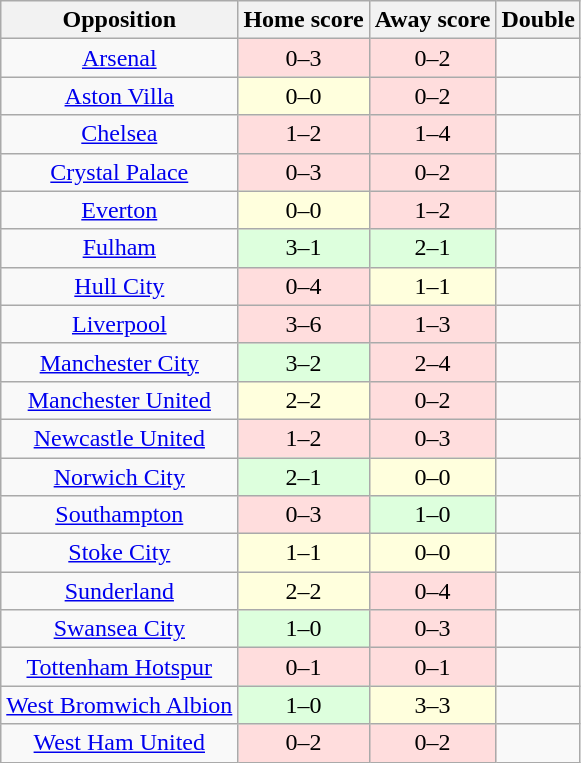<table class="wikitable" style="text-align: center;">
<tr>
<th>Opposition</th>
<th>Home score</th>
<th>Away score</th>
<th>Double</th>
</tr>
<tr>
<td><a href='#'>Arsenal</a></td>
<td style="background:#fdd;">0–3</td>
<td style="background:#fdd;">0–2</td>
<td></td>
</tr>
<tr>
<td><a href='#'>Aston Villa</a></td>
<td style="background:#ffd;">0–0</td>
<td style="background:#fdd;">0–2</td>
<td></td>
</tr>
<tr>
<td><a href='#'>Chelsea</a></td>
<td style="background:#fdd;">1–2</td>
<td style="background:#fdd;">1–4</td>
<td></td>
</tr>
<tr>
<td><a href='#'>Crystal Palace</a></td>
<td style="background:#fdd;">0–3</td>
<td style="background:#fdd;">0–2</td>
<td></td>
</tr>
<tr>
<td><a href='#'>Everton</a></td>
<td style="background:#ffd;">0–0</td>
<td style="background:#fdd;">1–2</td>
<td></td>
</tr>
<tr>
<td><a href='#'>Fulham</a></td>
<td style="background:#dfd;">3–1</td>
<td style="background:#dfd;">2–1</td>
<td></td>
</tr>
<tr>
<td><a href='#'>Hull City</a></td>
<td style="background:#fdd;">0–4</td>
<td style="background:#ffd;">1–1</td>
<td></td>
</tr>
<tr>
<td><a href='#'>Liverpool</a></td>
<td style="background:#fdd;">3–6</td>
<td style="background:#fdd;">1–3</td>
<td></td>
</tr>
<tr>
<td><a href='#'>Manchester City</a></td>
<td style="background:#dfd;">3–2</td>
<td style="background:#fdd;">2–4</td>
<td></td>
</tr>
<tr>
<td><a href='#'>Manchester United</a></td>
<td style="background:#ffd;">2–2</td>
<td style="background:#fdd;">0–2</td>
<td></td>
</tr>
<tr>
<td><a href='#'>Newcastle United</a></td>
<td style="background:#fdd;">1–2</td>
<td style="background:#fdd;">0–3</td>
<td></td>
</tr>
<tr>
<td><a href='#'>Norwich City</a></td>
<td style="background:#dfd;">2–1</td>
<td style="background:#ffd;">0–0</td>
<td></td>
</tr>
<tr>
<td><a href='#'>Southampton</a></td>
<td style="background:#fdd;">0–3</td>
<td style="background:#dfd;">1–0</td>
<td></td>
</tr>
<tr>
<td><a href='#'>Stoke City</a></td>
<td style="background:#ffd;">1–1</td>
<td style="background:#ffd;">0–0</td>
<td></td>
</tr>
<tr>
<td><a href='#'>Sunderland</a></td>
<td style="background:#ffd;">2–2</td>
<td style="background:#fdd;">0–4</td>
<td></td>
</tr>
<tr>
<td><a href='#'>Swansea City</a></td>
<td style="background:#dfd;">1–0</td>
<td style="background:#fdd;">0–3</td>
<td></td>
</tr>
<tr>
<td><a href='#'>Tottenham Hotspur</a></td>
<td style="background:#fdd;">0–1</td>
<td style="background:#fdd;">0–1</td>
<td></td>
</tr>
<tr>
<td><a href='#'>West Bromwich Albion</a></td>
<td style="background:#dfd;">1–0</td>
<td style="background:#ffd;">3–3</td>
<td></td>
</tr>
<tr>
<td><a href='#'>West Ham United</a></td>
<td style="background:#fdd;">0–2</td>
<td style="background:#fdd;">0–2</td>
<td></td>
</tr>
</table>
